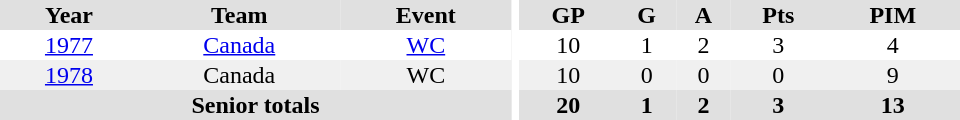<table border="0" cellpadding="1" cellspacing="0" ID="Table3" style="text-align:center; width:40em">
<tr bgcolor="#e0e0e0">
<th>Year</th>
<th>Team</th>
<th>Event</th>
<th rowspan="102" bgcolor="#ffffff"></th>
<th>GP</th>
<th>G</th>
<th>A</th>
<th>Pts</th>
<th>PIM</th>
</tr>
<tr>
<td><a href='#'>1977</a></td>
<td><a href='#'>Canada</a></td>
<td><a href='#'>WC</a></td>
<td>10</td>
<td>1</td>
<td>2</td>
<td>3</td>
<td>4</td>
</tr>
<tr bgcolor="#f0f0f0">
<td><a href='#'>1978</a></td>
<td>Canada</td>
<td>WC</td>
<td>10</td>
<td>0</td>
<td>0</td>
<td>0</td>
<td>9</td>
</tr>
<tr bgcolor="#e0e0e0">
<th colspan="3">Senior totals</th>
<th>20</th>
<th>1</th>
<th>2</th>
<th>3</th>
<th>13</th>
</tr>
</table>
